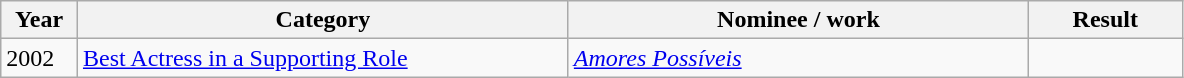<table class=wikitable>
<tr>
<th Width=5%>Year</th>
<th Width=32%>Category</th>
<th Width=30%>Nominee / work</th>
<th Width=10%>Result</th>
</tr>
<tr>
<td>2002</td>
<td rowspan=2><a href='#'>Best Actress in a Supporting Role</a></td>
<td><em><a href='#'>Amores Possíveis</a></em></td>
<td></td>
</tr>
</table>
